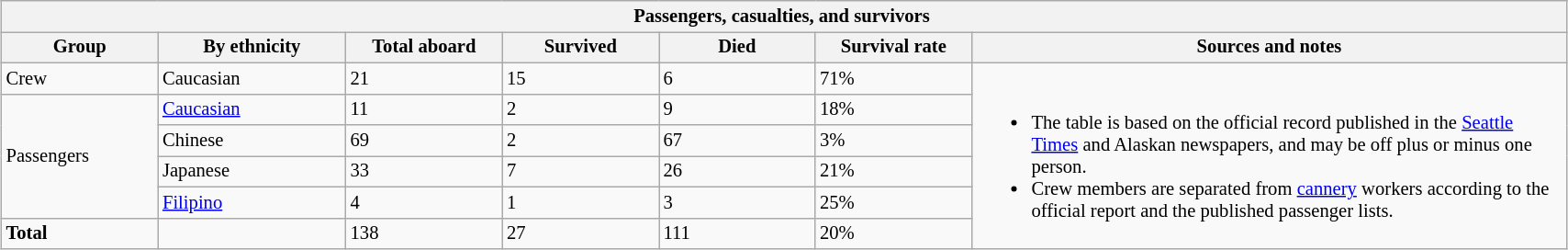<table class="wikitable mw-collapsible mw-collapsed" style="width: 90%; font-size: 86%; margin-left: auto; margin-right: auto; border: none;">
<tr>
<th colspan ="7">Passengers, casualties, and survivors </th>
</tr>
<tr>
<th style="width: 10%;">Group</th>
<th style="width: 12%;">By ethnicity</th>
<th style="width: 10%;">Total aboard</th>
<th style="width: 10%;">Survived</th>
<th style="width: 10%;">Died</th>
<th style="width: 10%;">Survival rate</th>
<th>Sources and notes</th>
</tr>
<tr>
<td>Crew</td>
<td>Caucasian</td>
<td>21</td>
<td>15</td>
<td>6</td>
<td>71%</td>
<td rowspan=6><br><ul><li>The table is based on the official record published in the <a href='#'>Seattle Times</a> and Alaskan newspapers, and may be off plus or minus one person.</li><li>Crew members are separated from <a href='#'>cannery</a> workers according to the official report and the published passenger lists.</li></ul></td>
</tr>
<tr>
<td rowspan=4>Passengers</td>
<td><a href='#'>Caucasian</a></td>
<td>11</td>
<td>2</td>
<td>9</td>
<td>18%</td>
</tr>
<tr>
<td>Chinese</td>
<td>69</td>
<td>2</td>
<td>67</td>
<td>3%</td>
</tr>
<tr>
<td>Japanese</td>
<td>33</td>
<td>7</td>
<td>26</td>
<td>21%</td>
</tr>
<tr>
<td><a href='#'>Filipino</a></td>
<td>4</td>
<td>1</td>
<td>3</td>
<td>25%</td>
</tr>
<tr>
<td><strong>Total</strong></td>
<td></td>
<td>138</td>
<td>27</td>
<td>111</td>
<td>20%</td>
</tr>
</table>
